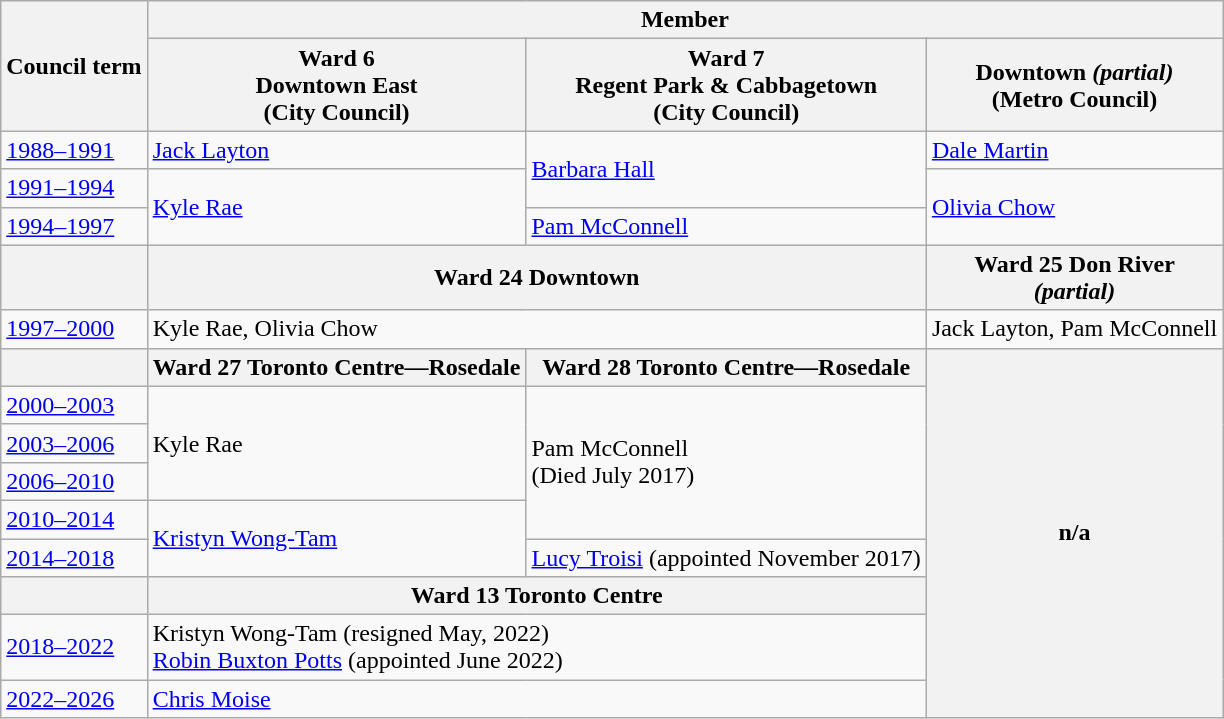<table class="wikitable">
<tr>
<th rowspan="2">Council term</th>
<th colspan="3">Member</th>
</tr>
<tr>
<th>Ward 6<br>Downtown East<br>(City Council)</th>
<th>Ward 7<br>Regent Park & Cabbagetown<br>(City Council)</th>
<th>Downtown <em>(partial)</em><br>(Metro Council)</th>
</tr>
<tr>
<td><a href='#'>1988–1991</a></td>
<td><a href='#'>Jack Layton</a></td>
<td Rowspan=2><a href='#'>Barbara Hall</a></td>
<td><a href='#'>Dale Martin</a></td>
</tr>
<tr>
<td><a href='#'>1991–1994</a></td>
<td rowspan=2><a href='#'>Kyle Rae</a></td>
<td rowspan="2"><a href='#'>Olivia Chow</a></td>
</tr>
<tr>
<td><a href='#'>1994–1997</a></td>
<td><a href='#'>Pam McConnell</a></td>
</tr>
<tr>
<th></th>
<th colspan=2>Ward 24 Downtown</th>
<th>Ward 25 Don River<br><em>(partial)</em></th>
</tr>
<tr>
<td><a href='#'>1997–2000</a></td>
<td colspan="2">Kyle Rae, Olivia Chow</td>
<td>Jack Layton, Pam McConnell</td>
</tr>
<tr>
<th></th>
<th>Ward 27 Toronto Centre—Rosedale</th>
<th>Ward 28 Toronto Centre—Rosedale</th>
<th rowspan=10>n/a</th>
</tr>
<tr>
<td><a href='#'>2000–2003</a></td>
<td rowspan="3">Kyle Rae</td>
<td rowspan="5">Pam McConnell<br>(Died July 2017)</td>
</tr>
<tr>
<td><a href='#'>2003–2006</a></td>
</tr>
<tr>
<td><a href='#'>2006–2010</a></td>
</tr>
<tr>
<td><a href='#'>2010–2014</a></td>
<td rowspan="3"><a href='#'>Kristyn Wong-Tam</a></td>
</tr>
<tr>
<td rowspan="2"><a href='#'>2014–2018</a></td>
</tr>
<tr>
<td><a href='#'>Lucy Troisi</a> (appointed November 2017)</td>
</tr>
<tr>
<th></th>
<th colspan="2">Ward 13 Toronto Centre</th>
</tr>
<tr>
<td><a href='#'>2018–2022</a></td>
<td colspan="2">Kristyn Wong-Tam (resigned May, 2022)<br><a href='#'>Robin Buxton Potts</a> (appointed June 2022)</td>
</tr>
<tr>
<td><a href='#'>2022–2026</a></td>
<td colspan="2"><a href='#'>Chris Moise</a></td>
</tr>
</table>
